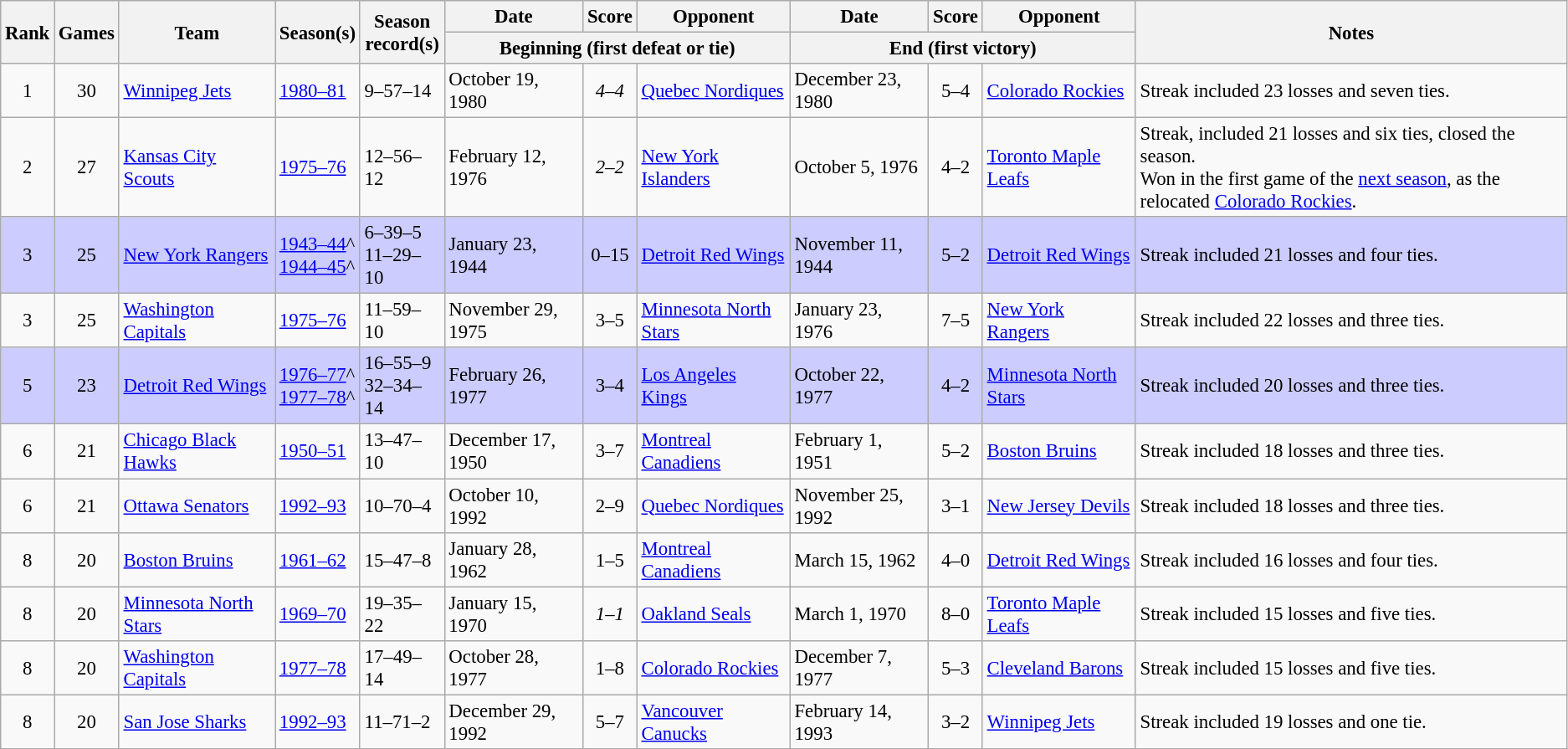<table class="wikitable sortable" style="font-size:95%">
<tr>
<th rowspan="2">Rank</th>
<th rowspan="2">Games</th>
<th rowspan="2">Team</th>
<th rowspan="2">Season(s)</th>
<th rowspan="2">Season<br>record(s)</th>
<th>Date</th>
<th class="unsortable">Score</th>
<th>Opponent</th>
<th>Date</th>
<th class="unsortable">Score</th>
<th>Opponent</th>
<th rowspan="2" class="unsortable">Notes</th>
</tr>
<tr class="unsortable">
<th colspan="3">Beginning (first defeat or tie)</th>
<th colspan="3">End (first victory)</th>
</tr>
<tr>
<td align="center">1</td>
<td align="center">30</td>
<td><a href='#'>Winnipeg Jets</a></td>
<td><a href='#'>1980–81</a></td>
<td>9–57–14</td>
<td>October 19, 1980</td>
<td align="center"><em>4–4</em></td>
<td><a href='#'>Quebec Nordiques</a></td>
<td>December 23, 1980</td>
<td align="center">5–4</td>
<td><a href='#'>Colorado Rockies</a></td>
<td>Streak included 23 losses and seven ties.</td>
</tr>
<tr>
<td align="center">2</td>
<td align="center">27</td>
<td><a href='#'>Kansas City Scouts</a></td>
<td><a href='#'>1975–76</a></td>
<td>12–56–12</td>
<td>February 12, 1976</td>
<td align="center"><em>2–2</em></td>
<td><a href='#'>New York Islanders</a></td>
<td>October 5, 1976</td>
<td align="center">4–2</td>
<td><a href='#'>Toronto Maple Leafs</a></td>
<td>Streak, included 21 losses and six ties, closed the season.<br>Won in the first game of the <a href='#'>next season</a>, as the relocated <a href='#'>Colorado Rockies</a>.</td>
</tr>
<tr bgcolor="#ccccff">
<td align="center">3 </td>
<td align="center">25</td>
<td><a href='#'>New York Rangers</a></td>
<td><a href='#'>1943–44</a>^<br><a href='#'>1944–45</a>^</td>
<td>6–39–5<br>11–29–10</td>
<td>January 23, 1944</td>
<td align="center">0–15</td>
<td><a href='#'>Detroit Red Wings</a></td>
<td>November 11, 1944</td>
<td align="center">5–2</td>
<td><a href='#'>Detroit Red Wings</a></td>
<td>Streak included 21 losses and four ties.</td>
</tr>
<tr>
<td align="center">3 </td>
<td align="center">25</td>
<td><a href='#'>Washington Capitals</a></td>
<td><a href='#'>1975–76</a></td>
<td>11–59–10</td>
<td>November 29, 1975</td>
<td align="center">3–5</td>
<td><a href='#'>Minnesota North Stars</a></td>
<td>January 23, 1976</td>
<td align="center">7–5</td>
<td><a href='#'>New York Rangers</a></td>
<td>Streak included 22 losses and three ties.</td>
</tr>
<tr bgcolor="#ccccff">
<td align="center">5</td>
<td align="center">23</td>
<td><a href='#'>Detroit Red Wings</a></td>
<td><a href='#'>1976–77</a>^<br><a href='#'>1977–78</a>^</td>
<td>16–55–9<br>32–34–14</td>
<td>February 26, 1977</td>
<td align="center">3–4</td>
<td><a href='#'>Los Angeles Kings</a></td>
<td>October 22, 1977</td>
<td align="center">4–2</td>
<td><a href='#'>Minnesota North Stars</a></td>
<td>Streak included 20 losses and three ties.</td>
</tr>
<tr>
<td align="center">6 </td>
<td align="center">21</td>
<td><a href='#'>Chicago Black Hawks</a></td>
<td><a href='#'>1950–51</a></td>
<td>13–47–10</td>
<td>December 17, 1950</td>
<td align="center">3–7</td>
<td><a href='#'>Montreal Canadiens</a></td>
<td>February 1, 1951</td>
<td align="center">5–2</td>
<td><a href='#'>Boston Bruins</a></td>
<td>Streak included 18 losses and three ties.</td>
</tr>
<tr>
<td align="center">6 </td>
<td align="center">21</td>
<td><a href='#'>Ottawa Senators</a></td>
<td><a href='#'>1992–93</a></td>
<td>10–70–4</td>
<td>October 10, 1992</td>
<td align="center">2–9</td>
<td><a href='#'>Quebec Nordiques</a></td>
<td>November 25, 1992</td>
<td align="center">3–1</td>
<td><a href='#'>New Jersey Devils</a></td>
<td>Streak included 18 losses and three ties.</td>
</tr>
<tr>
<td align="center">8 </td>
<td align="center">20</td>
<td><a href='#'>Boston Bruins</a></td>
<td><a href='#'>1961–62</a></td>
<td>15–47–8</td>
<td>January 28, 1962</td>
<td align="center">1–5</td>
<td><a href='#'>Montreal Canadiens</a></td>
<td>March 15, 1962</td>
<td align="center">4–0</td>
<td><a href='#'>Detroit Red Wings</a></td>
<td>Streak included 16 losses and four ties.</td>
</tr>
<tr>
<td align="center">8 </td>
<td align="center">20</td>
<td><a href='#'>Minnesota North Stars</a></td>
<td><a href='#'>1969–70</a></td>
<td>19–35–22</td>
<td>January 15, 1970</td>
<td align="center"><em>1–1</em></td>
<td><a href='#'>Oakland Seals</a></td>
<td>March 1, 1970</td>
<td align="center">8–0</td>
<td><a href='#'>Toronto Maple Leafs</a></td>
<td>Streak included 15 losses and five ties.</td>
</tr>
<tr>
<td align="center">8 </td>
<td align="center">20</td>
<td><a href='#'>Washington Capitals</a></td>
<td><a href='#'>1977–78</a></td>
<td>17–49–14</td>
<td>October 28, 1977</td>
<td align="center">1–8</td>
<td><a href='#'>Colorado Rockies</a></td>
<td>December 7, 1977</td>
<td align="center">5–3</td>
<td><a href='#'>Cleveland Barons</a></td>
<td>Streak included 15 losses and five ties.</td>
</tr>
<tr>
<td align="center">8 </td>
<td align="center">20</td>
<td><a href='#'>San Jose Sharks</a></td>
<td><a href='#'>1992–93</a></td>
<td>11–71–2</td>
<td>December 29, 1992</td>
<td align="center">5–7</td>
<td><a href='#'>Vancouver Canucks</a></td>
<td>February 14, 1993</td>
<td align="center">3–2</td>
<td><a href='#'>Winnipeg Jets</a></td>
<td>Streak included 19 losses and one tie.</td>
</tr>
</table>
